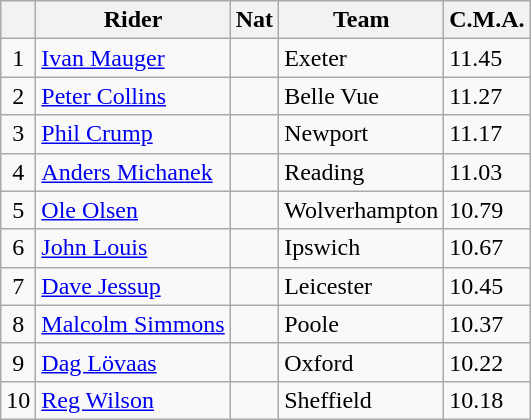<table class=wikitable>
<tr>
<th></th>
<th>Rider</th>
<th>Nat</th>
<th>Team</th>
<th>C.M.A.</th>
</tr>
<tr>
<td align="center">1</td>
<td><a href='#'>Ivan Mauger</a></td>
<td></td>
<td>Exeter</td>
<td>11.45</td>
</tr>
<tr>
<td align="center">2</td>
<td><a href='#'>Peter Collins</a></td>
<td></td>
<td>Belle Vue</td>
<td>11.27</td>
</tr>
<tr>
<td align="center">3</td>
<td><a href='#'>Phil Crump</a></td>
<td></td>
<td>Newport</td>
<td>11.17</td>
</tr>
<tr>
<td align="center">4</td>
<td><a href='#'>Anders Michanek</a></td>
<td></td>
<td>Reading</td>
<td>11.03</td>
</tr>
<tr>
<td align="center">5</td>
<td><a href='#'>Ole Olsen</a></td>
<td></td>
<td>Wolverhampton</td>
<td>10.79</td>
</tr>
<tr>
<td align="center">6</td>
<td><a href='#'>John Louis</a></td>
<td></td>
<td>Ipswich</td>
<td>10.67</td>
</tr>
<tr>
<td align="center">7</td>
<td><a href='#'>Dave Jessup</a></td>
<td></td>
<td>Leicester</td>
<td>10.45</td>
</tr>
<tr>
<td align="center">8</td>
<td><a href='#'>Malcolm Simmons</a></td>
<td></td>
<td>Poole</td>
<td>10.37</td>
</tr>
<tr>
<td align="center">9</td>
<td><a href='#'>Dag Lövaas</a></td>
<td></td>
<td>Oxford</td>
<td>10.22</td>
</tr>
<tr>
<td align="center">10</td>
<td><a href='#'>Reg Wilson</a></td>
<td></td>
<td>Sheffield</td>
<td>10.18</td>
</tr>
</table>
